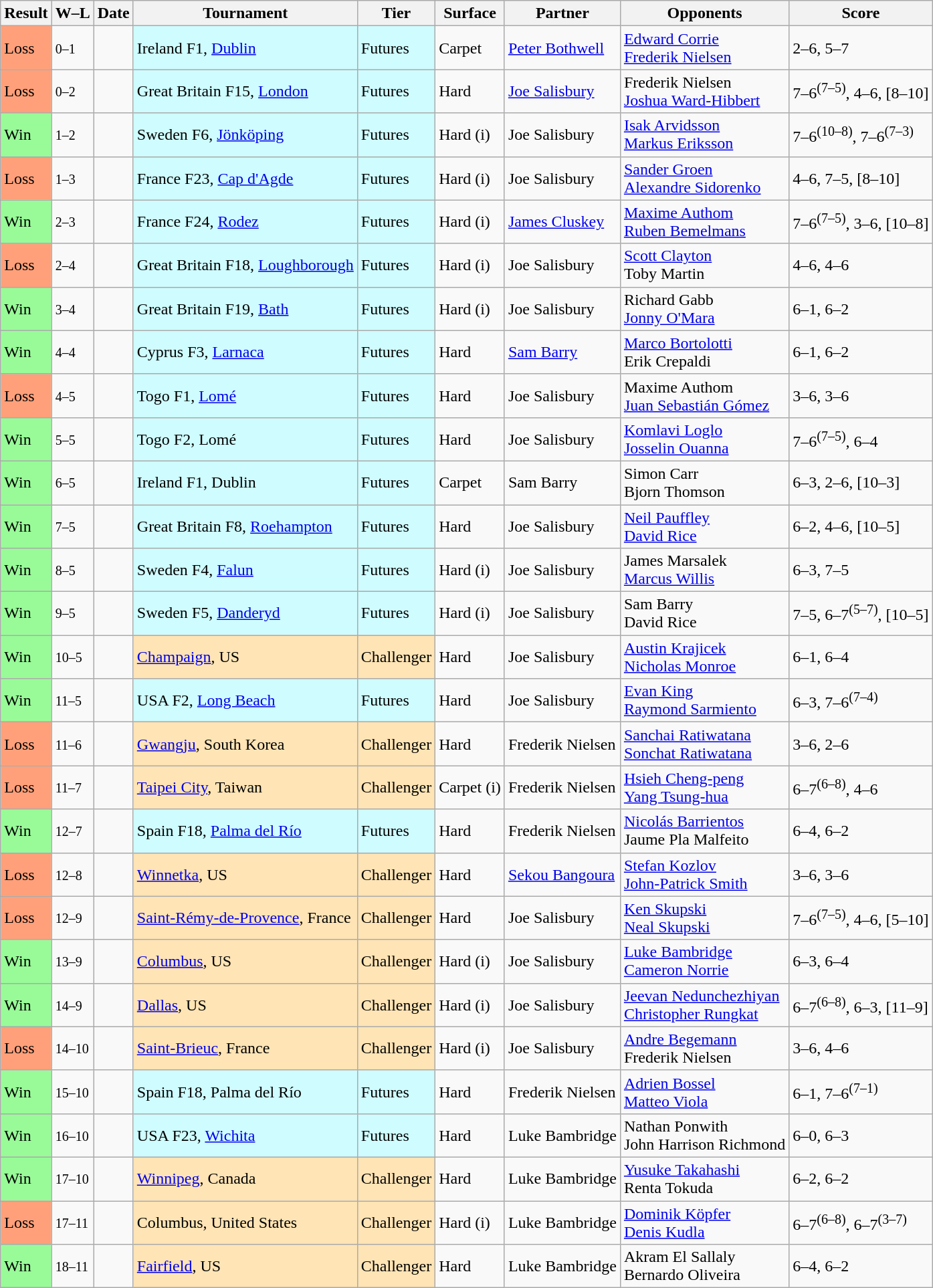<table class="sortable wikitable">
<tr>
<th>Result</th>
<th class="unsortable">W–L</th>
<th>Date</th>
<th>Tournament</th>
<th>Tier</th>
<th>Surface</th>
<th>Partner</th>
<th>Opponents</th>
<th class="unsortable">Score</th>
</tr>
<tr>
<td bgcolor=FFA07A>Loss</td>
<td><small>0–1</small></td>
<td></td>
<td style="background:#cffcff;">Ireland F1, <a href='#'>Dublin</a></td>
<td style="background:#cffcff;">Futures</td>
<td>Carpet</td>
<td> <a href='#'>Peter Bothwell</a></td>
<td> <a href='#'>Edward Corrie</a><br> <a href='#'>Frederik Nielsen</a></td>
<td>2–6, 5–7</td>
</tr>
<tr>
<td bgcolor=FFA07A>Loss</td>
<td><small>0–2</small></td>
<td></td>
<td style="background:#cffcff;">Great Britain F15, <a href='#'>London</a></td>
<td style="background:#cffcff;">Futures</td>
<td>Hard</td>
<td> <a href='#'>Joe Salisbury</a></td>
<td> Frederik Nielsen<br> <a href='#'>Joshua Ward-Hibbert</a></td>
<td>7–6<sup>(7–5)</sup>, 4–6, [8–10]</td>
</tr>
<tr>
<td bgcolor=98FB98>Win</td>
<td><small>1–2</small></td>
<td></td>
<td style="background:#cffcff;">Sweden F6, <a href='#'>Jönköping</a></td>
<td style="background:#cffcff;">Futures</td>
<td>Hard (i)</td>
<td> Joe Salisbury</td>
<td> <a href='#'>Isak Arvidsson</a><br> <a href='#'>Markus Eriksson</a></td>
<td>7–6<sup>(10–8)</sup>, 7–6<sup>(7–3)</sup></td>
</tr>
<tr>
<td bgcolor=FFA07A>Loss</td>
<td><small>1–3</small></td>
<td></td>
<td style="background:#cffcff;">France F23, <a href='#'>Cap d'Agde</a></td>
<td style="background:#cffcff;">Futures</td>
<td>Hard (i)</td>
<td> Joe Salisbury</td>
<td> <a href='#'>Sander Groen</a><br> <a href='#'>Alexandre Sidorenko</a></td>
<td>4–6, 7–5, [8–10]</td>
</tr>
<tr>
<td bgcolor=98FB98>Win</td>
<td><small>2–3</small></td>
<td></td>
<td style="background:#cffcff;">France F24, <a href='#'>Rodez</a></td>
<td style="background:#cffcff;">Futures</td>
<td>Hard (i)</td>
<td> <a href='#'>James Cluskey</a></td>
<td> <a href='#'>Maxime Authom</a><br> <a href='#'>Ruben Bemelmans</a></td>
<td>7–6<sup>(7–5)</sup>, 3–6, [10–8]</td>
</tr>
<tr>
<td bgcolor=FFA07A>Loss</td>
<td><small>2–4</small></td>
<td></td>
<td style="background:#cffcff;">Great Britain F18, <a href='#'>Loughborough</a></td>
<td style="background:#cffcff;">Futures</td>
<td>Hard (i)</td>
<td> Joe Salisbury</td>
<td> <a href='#'>Scott Clayton</a><br> Toby Martin</td>
<td>4–6, 4–6</td>
</tr>
<tr>
<td bgcolor=98FB98>Win</td>
<td><small>3–4</small></td>
<td></td>
<td style="background:#cffcff;">Great Britain F19, <a href='#'>Bath</a></td>
<td style="background:#cffcff;">Futures</td>
<td>Hard (i)</td>
<td> Joe Salisbury</td>
<td> Richard Gabb<br> <a href='#'>Jonny O'Mara</a></td>
<td>6–1, 6–2</td>
</tr>
<tr>
<td bgcolor=98FB98>Win</td>
<td><small>4–4</small></td>
<td></td>
<td style="background:#cffcff;">Cyprus F3, <a href='#'>Larnaca</a></td>
<td style="background:#cffcff;">Futures</td>
<td>Hard</td>
<td> <a href='#'>Sam Barry</a></td>
<td> <a href='#'>Marco Bortolotti</a><br> Erik Crepaldi</td>
<td>6–1, 6–2</td>
</tr>
<tr>
<td bgcolor=FFA07A>Loss</td>
<td><small>4–5</small></td>
<td></td>
<td style="background:#cffcff;">Togo F1, <a href='#'>Lomé</a></td>
<td style="background:#cffcff;">Futures</td>
<td>Hard</td>
<td> Joe Salisbury</td>
<td> Maxime Authom<br> <a href='#'>Juan Sebastián Gómez</a></td>
<td>3–6, 3–6</td>
</tr>
<tr>
<td bgcolor=98FB98>Win</td>
<td><small>5–5</small></td>
<td></td>
<td style="background:#cffcff;">Togo F2, Lomé</td>
<td style="background:#cffcff;">Futures</td>
<td>Hard</td>
<td> Joe Salisbury</td>
<td> <a href='#'>Komlavi Loglo</a><br> <a href='#'>Josselin Ouanna</a></td>
<td>7–6<sup>(7–5)</sup>, 6–4</td>
</tr>
<tr>
<td bgcolor=98FB98>Win</td>
<td><small>6–5</small></td>
<td></td>
<td style="background:#cffcff;">Ireland F1, Dublin</td>
<td style="background:#cffcff;">Futures</td>
<td>Carpet</td>
<td> Sam Barry</td>
<td> Simon Carr<br> Bjorn Thomson</td>
<td>6–3, 2–6, [10–3]</td>
</tr>
<tr>
<td bgcolor=98FB98>Win</td>
<td><small>7–5</small></td>
<td></td>
<td style="background:#cffcff;">Great Britain F8, <a href='#'>Roehampton</a></td>
<td style="background:#cffcff;">Futures</td>
<td>Hard</td>
<td> Joe Salisbury</td>
<td> <a href='#'>Neil Pauffley</a><br> <a href='#'>David Rice</a></td>
<td>6–2, 4–6, [10–5]</td>
</tr>
<tr>
<td bgcolor=98FB98>Win</td>
<td><small>8–5</small></td>
<td></td>
<td style="background:#cffcff;">Sweden F4, <a href='#'>Falun</a></td>
<td style="background:#cffcff;">Futures</td>
<td>Hard (i)</td>
<td> Joe Salisbury</td>
<td> James Marsalek<br> <a href='#'>Marcus Willis</a></td>
<td>6–3, 7–5</td>
</tr>
<tr>
<td bgcolor=98FB98>Win</td>
<td><small>9–5</small></td>
<td></td>
<td style="background:#cffcff;">Sweden F5, <a href='#'>Danderyd</a></td>
<td style="background:#cffcff;">Futures</td>
<td>Hard (i)</td>
<td> Joe Salisbury</td>
<td> Sam Barry<br> David Rice</td>
<td>7–5, 6–7<sup>(5–7)</sup>, [10–5]</td>
</tr>
<tr>
<td bgcolor=98FB98>Win</td>
<td><small>10–5</small></td>
<td><a href='#'></a></td>
<td style="background:moccasin;"><a href='#'>Champaign</a>, US</td>
<td style="background:moccasin;">Challenger</td>
<td>Hard</td>
<td> Joe Salisbury</td>
<td> <a href='#'>Austin Krajicek</a><br> <a href='#'>Nicholas Monroe</a></td>
<td>6–1, 6–4</td>
</tr>
<tr>
<td bgcolor=98FB98>Win</td>
<td><small>11–5</small></td>
<td></td>
<td style="background:#cffcff;">USA F2, <a href='#'>Long Beach</a></td>
<td style="background:#cffcff;">Futures</td>
<td>Hard</td>
<td> Joe Salisbury</td>
<td> <a href='#'>Evan King</a><br> <a href='#'>Raymond Sarmiento</a></td>
<td>6–3, 7–6<sup>(7–4)</sup></td>
</tr>
<tr>
<td bgcolor=FFA07A>Loss</td>
<td><small>11–6</small></td>
<td><a href='#'></a></td>
<td style="background:moccasin;"><a href='#'>Gwangju</a>, South Korea</td>
<td style="background:moccasin;">Challenger</td>
<td>Hard</td>
<td> Frederik Nielsen</td>
<td> <a href='#'>Sanchai Ratiwatana</a><br> <a href='#'>Sonchat Ratiwatana</a></td>
<td>3–6, 2–6</td>
</tr>
<tr>
<td bgcolor=FFA07A>Loss</td>
<td><small>11–7</small></td>
<td><a href='#'></a></td>
<td style="background:moccasin;"><a href='#'>Taipei City</a>, Taiwan</td>
<td style="background:moccasin;">Challenger</td>
<td>Carpet (i)</td>
<td> Frederik Nielsen</td>
<td> <a href='#'>Hsieh Cheng-peng</a><br> <a href='#'>Yang Tsung-hua</a></td>
<td>6–7<sup>(6–8)</sup>, 4–6</td>
</tr>
<tr>
<td bgcolor=98FB98>Win</td>
<td><small>12–7</small></td>
<td></td>
<td style="background:#cffcff;">Spain F18, <a href='#'>Palma del Río</a></td>
<td style="background:#cffcff;">Futures</td>
<td>Hard</td>
<td> Frederik Nielsen</td>
<td> <a href='#'>Nicolás Barrientos</a><br> Jaume Pla Malfeito</td>
<td>6–4, 6–2</td>
</tr>
<tr>
<td bgcolor=FFA07A>Loss</td>
<td><small>12–8</small></td>
<td><a href='#'></a></td>
<td style="background:moccasin;"><a href='#'>Winnetka</a>, US</td>
<td style="background:moccasin;">Challenger</td>
<td>Hard</td>
<td> <a href='#'>Sekou Bangoura</a></td>
<td> <a href='#'>Stefan Kozlov</a><br> <a href='#'>John-Patrick Smith</a></td>
<td>3–6, 3–6</td>
</tr>
<tr>
<td bgcolor=FFA07A>Loss</td>
<td><small>12–9</small></td>
<td><a href='#'></a></td>
<td style="background:moccasin;"><a href='#'>Saint-Rémy-de-Provence</a>, France</td>
<td style="background:moccasin;">Challenger</td>
<td>Hard</td>
<td> Joe Salisbury</td>
<td> <a href='#'>Ken Skupski</a><br> <a href='#'>Neal Skupski</a></td>
<td>7–6<sup>(7–5)</sup>, 4–6, [5–10]</td>
</tr>
<tr>
<td bgcolor=98FB98>Win</td>
<td><small>13–9</small></td>
<td><a href='#'></a></td>
<td style="background:moccasin;"><a href='#'>Columbus</a>, US</td>
<td style="background:moccasin;">Challenger</td>
<td>Hard (i)</td>
<td> Joe Salisbury</td>
<td> <a href='#'>Luke Bambridge</a><br> <a href='#'>Cameron Norrie</a></td>
<td>6–3, 6–4</td>
</tr>
<tr>
<td bgcolor=98FB98>Win</td>
<td><small>14–9</small></td>
<td><a href='#'></a></td>
<td style="background:moccasin;"><a href='#'>Dallas</a>, US</td>
<td style="background:moccasin;">Challenger</td>
<td>Hard (i)</td>
<td> Joe Salisbury</td>
<td> <a href='#'>Jeevan Nedunchezhiyan</a><br> <a href='#'>Christopher Rungkat</a></td>
<td>6–7<sup>(6–8)</sup>, 6–3, [11–9]</td>
</tr>
<tr>
<td bgcolor=FFA07A>Loss</td>
<td><small>14–10</small></td>
<td><a href='#'></a></td>
<td style="background:moccasin;"><a href='#'>Saint-Brieuc</a>, France</td>
<td style="background:moccasin;">Challenger</td>
<td>Hard (i)</td>
<td> Joe Salisbury</td>
<td> <a href='#'>Andre Begemann</a><br> Frederik Nielsen</td>
<td>3–6, 4–6</td>
</tr>
<tr>
<td bgcolor=98FB98>Win</td>
<td><small>15–10</small></td>
<td></td>
<td style="background:#cffcff;">Spain F18, Palma del Río</td>
<td style="background:#cffcff;">Futures</td>
<td>Hard</td>
<td> Frederik Nielsen</td>
<td> <a href='#'>Adrien Bossel</a><br> <a href='#'>Matteo Viola</a></td>
<td>6–1, 7–6<sup>(7–1)</sup></td>
</tr>
<tr>
<td bgcolor=98FB98>Win</td>
<td><small>16–10</small></td>
<td></td>
<td style="background:#cffcff;">USA F23, <a href='#'>Wichita</a></td>
<td style="background:#cffcff;">Futures</td>
<td>Hard</td>
<td> Luke Bambridge</td>
<td> Nathan Ponwith<br> John Harrison Richmond</td>
<td>6–0, 6–3</td>
</tr>
<tr>
<td bgcolor=98FB98>Win</td>
<td><small>17–10</small></td>
<td><a href='#'></a></td>
<td style="background:moccasin;"><a href='#'>Winnipeg</a>, Canada</td>
<td style="background:moccasin;">Challenger</td>
<td>Hard</td>
<td> Luke Bambridge</td>
<td> <a href='#'>Yusuke Takahashi</a><br> Renta Tokuda</td>
<td>6–2, 6–2</td>
</tr>
<tr>
<td bgcolor=FFA07A>Loss</td>
<td><small>17–11</small></td>
<td><a href='#'></a></td>
<td style="background:moccasin;">Columbus, United States</td>
<td style="background:moccasin;">Challenger</td>
<td>Hard (i)</td>
<td> Luke Bambridge</td>
<td> <a href='#'>Dominik Köpfer</a><br> <a href='#'>Denis Kudla</a></td>
<td>6–7<sup>(6–8)</sup>, 6–7<sup>(3–7)</sup></td>
</tr>
<tr>
<td bgcolor=98FB98>Win</td>
<td><small>18–11</small></td>
<td><a href='#'></a></td>
<td style="background:moccasin;"><a href='#'>Fairfield</a>, US</td>
<td style="background:moccasin;">Challenger</td>
<td>Hard</td>
<td> Luke Bambridge</td>
<td> Akram El Sallaly<br> Bernardo Oliveira</td>
<td>6–4, 6–2</td>
</tr>
</table>
